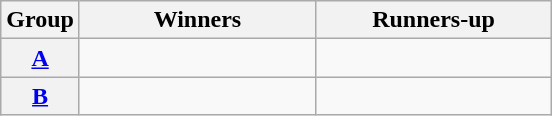<table class=wikitable>
<tr>
<th>Group</th>
<th width=150>Winners</th>
<th width=150>Runners-up</th>
</tr>
<tr>
<th><a href='#'>A</a></th>
<td></td>
<td></td>
</tr>
<tr>
<th><a href='#'>B</a></th>
<td></td>
<td></td>
</tr>
</table>
